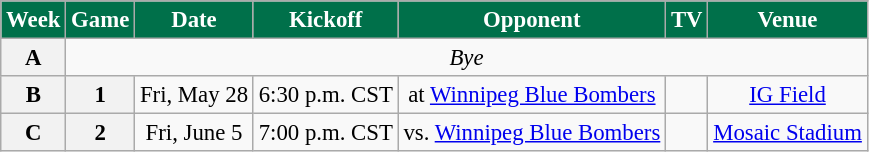<table class="wikitable" style="font-size: 95%;">
<tr>
<th style="background:#00704A;color:White;">Week</th>
<th style="background:#00704A;color:White;">Game</th>
<th style="background:#00704A;color:White;">Date</th>
<th style="background:#00704A;color:White;">Kickoff</th>
<th style="background:#00704A;color:White;">Opponent</th>
<th style="background:#00704A;color:White;">TV</th>
<th style="background:#00704A;color:White;">Venue</th>
</tr>
<tr style= bgcolor="ffffff">
<th align="center">A</th>
<td colspan=10 align="center" valign="middle"><em>Bye</em></td>
</tr>
<tr style= bgcolor="ffffff">
<th align="center">B</th>
<th align="center">1</th>
<td align="center">Fri, May 28</td>
<td align="center">6:30 p.m. CST</td>
<td align="center">at <a href='#'>Winnipeg Blue Bombers</a></td>
<td align="center"></td>
<td align="center"><a href='#'>IG Field</a></td>
</tr>
<tr style= bgcolor="ffffff">
<th align="center">C</th>
<th align="center">2</th>
<td align="center">Fri, June 5</td>
<td align="center">7:00 p.m. CST</td>
<td align="center">vs. <a href='#'>Winnipeg Blue Bombers</a></td>
<td align="center"></td>
<td align="center"><a href='#'>Mosaic Stadium</a></td>
</tr>
</table>
